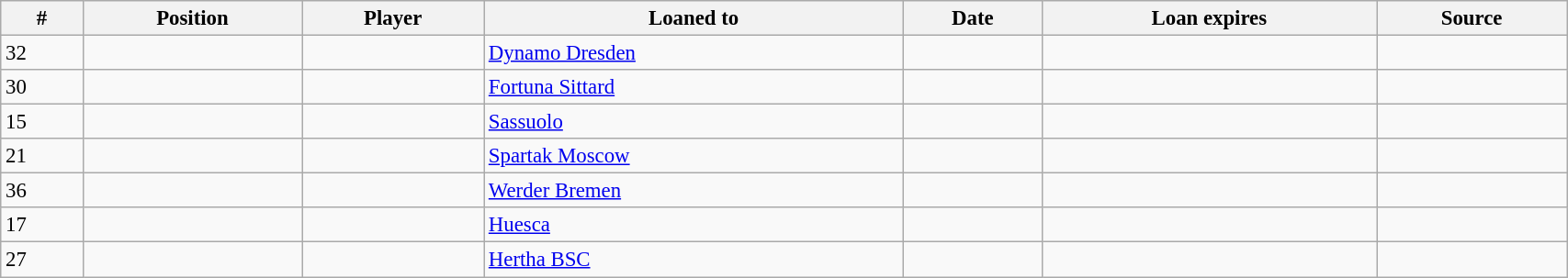<table class="wikitable sortable" style="width:90%; text-align:center; font-size:95%; text-align:left;">
<tr>
<th>#</th>
<th>Position</th>
<th>Player</th>
<th>Loaned to</th>
<th>Date</th>
<th>Loan expires</th>
<th>Source</th>
</tr>
<tr>
<td>32</td>
<td></td>
<td></td>
<td> <a href='#'>Dynamo Dresden</a></td>
<td></td>
<td></td>
<td></td>
</tr>
<tr>
<td>30</td>
<td></td>
<td></td>
<td> <a href='#'>Fortuna Sittard</a></td>
<td></td>
<td></td>
<td></td>
</tr>
<tr>
<td>15</td>
<td></td>
<td></td>
<td> <a href='#'>Sassuolo</a></td>
<td></td>
<td></td>
<td></td>
</tr>
<tr>
<td>21</td>
<td></td>
<td></td>
<td> <a href='#'>Spartak Moscow</a></td>
<td></td>
<td></td>
<td></td>
</tr>
<tr>
<td>36</td>
<td></td>
<td></td>
<td> <a href='#'>Werder Bremen</a></td>
<td></td>
<td></td>
<td></td>
</tr>
<tr>
<td>17</td>
<td></td>
<td></td>
<td> <a href='#'>Huesca</a></td>
<td></td>
<td></td>
<td></td>
</tr>
<tr>
<td>27</td>
<td></td>
<td></td>
<td> <a href='#'>Hertha BSC</a></td>
<td></td>
<td></td>
<td></td>
</tr>
</table>
